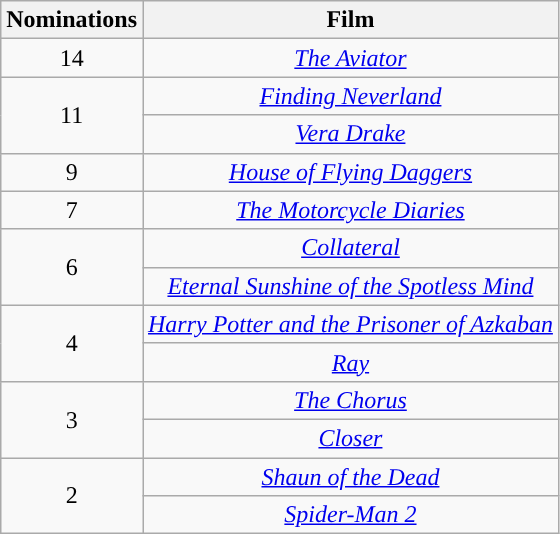<table class="wikitable" style="text-align:center;">
<tr>
<th style="background:">Nominations</th>
<th style="background:">Film</th>
</tr>
<tr>
<td>14</td>
<td><em><a href='#'>The Aviator</a></em></td>
</tr>
<tr>
<td rowspan="2">11</td>
<td><em><a href='#'>Finding Neverland</a></em></td>
</tr>
<tr>
<td><em><a href='#'>Vera Drake</a></em></td>
</tr>
<tr>
<td>9</td>
<td><em><a href='#'>House of Flying Daggers</a></em></td>
</tr>
<tr>
<td>7</td>
<td><em><a href='#'>The Motorcycle Diaries</a></em></td>
</tr>
<tr>
<td rowspan="2">6</td>
<td><em><a href='#'>Collateral</a></em></td>
</tr>
<tr>
<td><em><a href='#'>Eternal Sunshine of the Spotless Mind</a></em></td>
</tr>
<tr>
<td rowspan="2">4</td>
<td><em><a href='#'>Harry Potter and the Prisoner of Azkaban</a></em></td>
</tr>
<tr>
<td><em><a href='#'>Ray</a></em></td>
</tr>
<tr>
<td rowspan="2">3</td>
<td><em><a href='#'>The Chorus</a></em></td>
</tr>
<tr>
<td><em><a href='#'>Closer</a></em></td>
</tr>
<tr>
<td rowspan="2">2</td>
<td><em><a href='#'>Shaun of the Dead</a></em></td>
</tr>
<tr>
<td><em><a href='#'>Spider-Man 2</a></em></td>
</tr>
</table>
